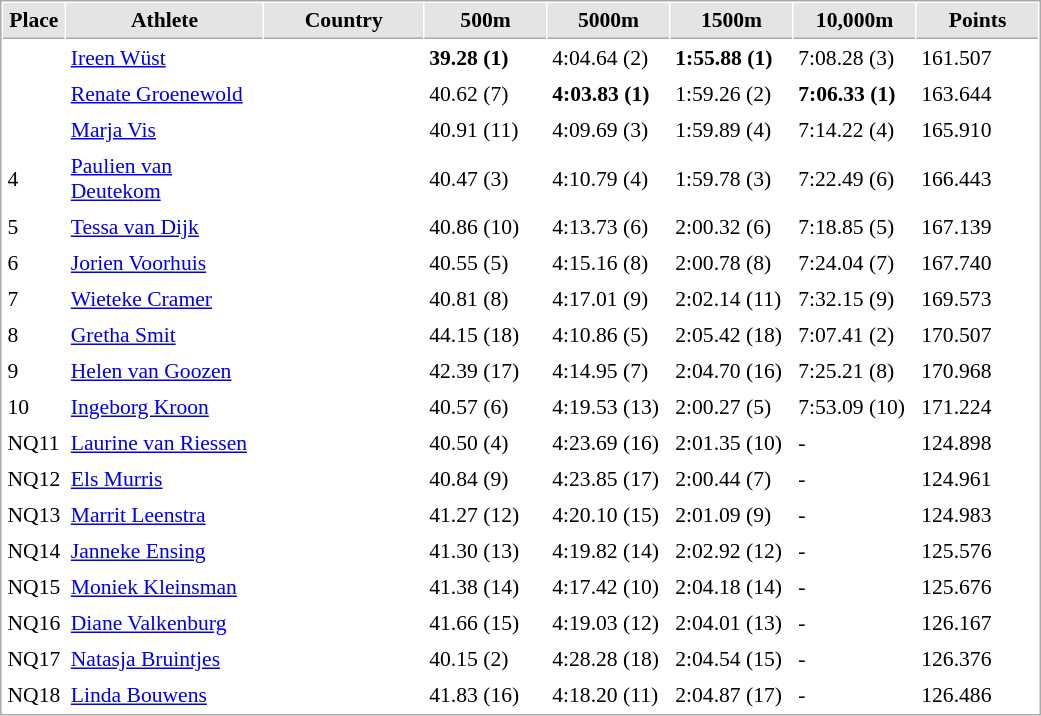<table cellspacing="1" cellpadding="3" style="border:1px solid #AAAAAA;font-size:90%">
<tr bgcolor="#E4E4E4">
<th style="border-bottom:1px solid #AAAAAA" width=15>Place</th>
<th style="border-bottom:1px solid #AAAAAA" width=125>Athlete</th>
<th style="border-bottom:1px solid #AAAAAA" width=100>Country</th>
<th style="border-bottom:1px solid #AAAAAA" width=75>500m</th>
<th style="border-bottom:1px solid #AAAAAA" width=75>5000m</th>
<th style="border-bottom:1px solid #AAAAAA" width=75>1500m</th>
<th style="border-bottom:1px solid #AAAAAA" width=75>10,000m</th>
<th style="border-bottom:1px solid #AAAAAA" width=75>Points</th>
</tr>
<tr>
<td></td>
<td><a href='#'>Ireen Wüst</a></td>
<td></td>
<td><strong>39.28 (1)</strong></td>
<td>4:04.64 (2)</td>
<td><strong>1:55.88 (1)</strong></td>
<td>7:08.28 (3)</td>
<td>161.507</td>
</tr>
<tr>
<td></td>
<td><a href='#'>Renate Groenewold</a></td>
<td></td>
<td>40.62 (7)</td>
<td><strong>4:03.83 (1)</strong></td>
<td>1:59.26 (2)</td>
<td><strong>7:06.33 (1)</strong></td>
<td>163.644</td>
</tr>
<tr>
<td></td>
<td><a href='#'>Marja Vis</a></td>
<td></td>
<td>40.91 (11)</td>
<td>4:09.69 (3)</td>
<td>1:59.89 (4)</td>
<td>7:14.22 (4)</td>
<td>165.910</td>
</tr>
<tr>
<td>4</td>
<td><a href='#'>Paulien van Deutekom</a></td>
<td></td>
<td>40.47 (3)</td>
<td>4:10.79 (4)</td>
<td>1:59.78 (3)</td>
<td>7:22.49 (6)</td>
<td>166.443</td>
</tr>
<tr>
<td>5</td>
<td><a href='#'>Tessa van Dijk</a></td>
<td></td>
<td>40.86 (10)</td>
<td>4:13.73 (6)</td>
<td>2:00.32 (6)</td>
<td>7:18.85 (5)</td>
<td>167.139</td>
</tr>
<tr>
<td>6</td>
<td><a href='#'>Jorien Voorhuis</a></td>
<td></td>
<td>40.55 (5)</td>
<td>4:15.16 (8)</td>
<td>2:00.78 (8)</td>
<td>7:24.04 (7)</td>
<td>167.740</td>
</tr>
<tr>
<td>7</td>
<td><a href='#'>Wieteke Cramer</a></td>
<td></td>
<td>40.81 (8)</td>
<td>4:17.01 (9)</td>
<td>2:02.14 (11)</td>
<td>7:32.15 (9)</td>
<td>169.573</td>
</tr>
<tr>
<td>8</td>
<td><a href='#'>Gretha Smit</a></td>
<td></td>
<td>44.15 (18)</td>
<td>4:10.86 (5)</td>
<td>2:05.42 (18)</td>
<td>7:07.41 (2)</td>
<td>170.507</td>
</tr>
<tr>
<td>9</td>
<td><a href='#'>Helen van Goozen</a></td>
<td></td>
<td>42.39 (17)</td>
<td>4:14.95 (7)</td>
<td>2:04.70 (16)</td>
<td>7:25.21 (8)</td>
<td>170.968</td>
</tr>
<tr>
<td>10</td>
<td><a href='#'>Ingeborg Kroon</a></td>
<td></td>
<td>40.57 (6)</td>
<td>4:19.53 (13)</td>
<td>2:00.27 (5)</td>
<td>7:53.09 (10)</td>
<td>171.224</td>
</tr>
<tr>
<td>NQ11</td>
<td><a href='#'>Laurine van Riessen</a></td>
<td></td>
<td>40.50 (4)</td>
<td>4:23.69 (16)</td>
<td>2:01.35 (10)</td>
<td>-</td>
<td>124.898</td>
</tr>
<tr>
<td>NQ12</td>
<td><a href='#'>Els Murris</a></td>
<td></td>
<td>40.84 (9)</td>
<td>4:23.85 (17)</td>
<td>2:00.44 (7)</td>
<td>-</td>
<td>124.961</td>
</tr>
<tr>
<td>NQ13</td>
<td><a href='#'>Marrit Leenstra</a></td>
<td></td>
<td>41.27 (12)</td>
<td>4:20.10 (15)</td>
<td>2:01.09 (9)</td>
<td>-</td>
<td>124.983</td>
</tr>
<tr>
<td>NQ14</td>
<td><a href='#'>Janneke Ensing</a></td>
<td></td>
<td>41.30 (13)</td>
<td>4:19.82 (14)</td>
<td>2:02.92 (12)</td>
<td>-</td>
<td>125.576</td>
</tr>
<tr>
<td>NQ15</td>
<td><a href='#'>Moniek Kleinsman</a></td>
<td></td>
<td>41.38 (14)</td>
<td>4:17.42 (10)</td>
<td>2:04.18 (14)</td>
<td>-</td>
<td>125.676</td>
</tr>
<tr>
<td>NQ16</td>
<td><a href='#'>Diane Valkenburg</a></td>
<td></td>
<td>41.66 (15)</td>
<td>4:19.03 (12)</td>
<td>2:04.01 (13)</td>
<td>-</td>
<td>126.167</td>
</tr>
<tr>
<td>NQ17</td>
<td><a href='#'>Natasja Bruintjes</a></td>
<td></td>
<td>40.15 (2)</td>
<td>4:28.28 (18)</td>
<td>2:04.54 (15)</td>
<td>-</td>
<td>126.376</td>
</tr>
<tr>
<td>NQ18</td>
<td><a href='#'>Linda Bouwens</a></td>
<td></td>
<td>41.83 (16)</td>
<td>4:18.20 (11)</td>
<td>2:04.87 (17)</td>
<td>-</td>
<td>126.486</td>
</tr>
</table>
